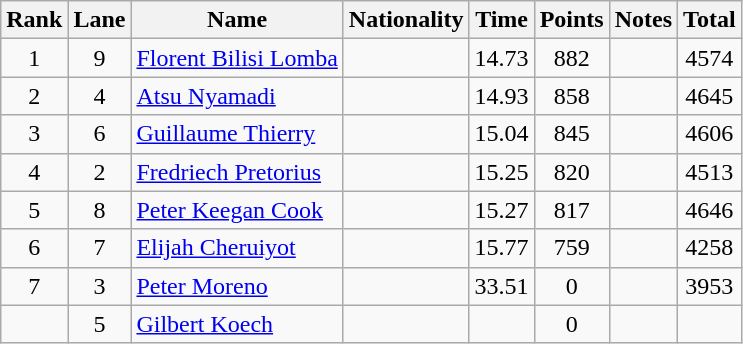<table class="wikitable sortable" style="text-align:center">
<tr>
<th>Rank</th>
<th>Lane</th>
<th>Name</th>
<th>Nationality</th>
<th>Time</th>
<th>Points</th>
<th>Notes</th>
<th>Total</th>
</tr>
<tr>
<td>1</td>
<td>9</td>
<td align="left"><a href='#'>Florent Bilisi Lomba</a></td>
<td align=left></td>
<td>14.73</td>
<td>882</td>
<td></td>
<td>4574</td>
</tr>
<tr>
<td>2</td>
<td>4</td>
<td align="left"><a href='#'>Atsu Nyamadi</a></td>
<td align=left></td>
<td>14.93</td>
<td>858</td>
<td></td>
<td>4645</td>
</tr>
<tr>
<td>3</td>
<td>6</td>
<td align="left"><a href='#'>Guillaume Thierry</a></td>
<td align=left></td>
<td>15.04</td>
<td>845</td>
<td></td>
<td>4606</td>
</tr>
<tr>
<td>4</td>
<td>2</td>
<td align="left"><a href='#'>Fredriech Pretorius</a></td>
<td align=left></td>
<td>15.25</td>
<td>820</td>
<td></td>
<td>4513</td>
</tr>
<tr>
<td>5</td>
<td>8</td>
<td align="left"><a href='#'>Peter Keegan Cook</a></td>
<td align=left></td>
<td>15.27</td>
<td>817</td>
<td></td>
<td>4646</td>
</tr>
<tr>
<td>6</td>
<td>7</td>
<td align="left"><a href='#'>Elijah Cheruiyot</a></td>
<td align=left></td>
<td>15.77</td>
<td>759</td>
<td></td>
<td>4258</td>
</tr>
<tr>
<td>7</td>
<td>3</td>
<td align="left"><a href='#'>Peter Moreno</a></td>
<td align=left></td>
<td>33.51</td>
<td>0</td>
<td></td>
<td>3953</td>
</tr>
<tr>
<td></td>
<td>5</td>
<td align="left"><a href='#'>Gilbert Koech</a></td>
<td align=left></td>
<td></td>
<td>0</td>
<td></td>
<td></td>
</tr>
</table>
